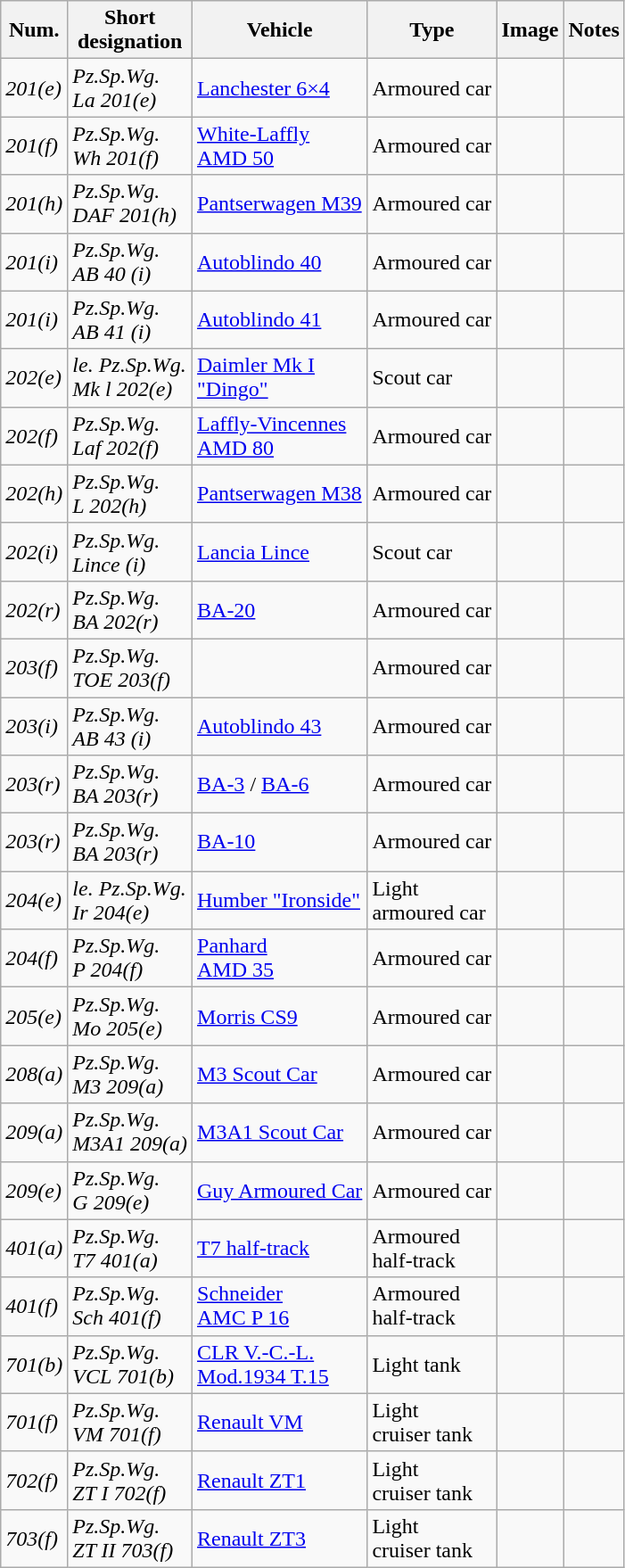<table class="wikitable sortable mw-collapsible mw-collapsed">
<tr>
<th>Num.</th>
<th>Short<br>designation</th>
<th>Vehicle</th>
<th>Type</th>
<th>Image</th>
<th>Notes</th>
</tr>
<tr>
<td><em>201(e)</em></td>
<td><em>Pz.Sp.Wg.<br>La 201(e)</em></td>
<td><a href='#'>Lanchester 6×4</a></td>
<td>Armoured car</td>
<td></td>
<td></td>
</tr>
<tr>
<td><em>201(f)</em></td>
<td><em>Pz.Sp.Wg.<br>Wh 201(f)</em></td>
<td><a href='#'>White-Laffly<br>AMD 50</a></td>
<td>Armoured car</td>
<td></td>
<td></td>
</tr>
<tr>
<td><em>201(h)</em></td>
<td><em>Pz.Sp.Wg.<br>DAF 201(h)</em></td>
<td><a href='#'>Pantserwagen M39</a></td>
<td>Armoured car</td>
<td></td>
<td></td>
</tr>
<tr>
<td><em>201(i)</em></td>
<td><em>Pz.Sp.Wg.<br>AB 40 (i)</em></td>
<td><a href='#'>Autoblindo 40</a></td>
<td>Armoured car</td>
<td></td>
<td></td>
</tr>
<tr>
<td><em>201(i)</em></td>
<td><em>Pz.Sp.Wg.<br>AB 41 (i)</em></td>
<td><a href='#'>Autoblindo 41</a></td>
<td>Armoured car</td>
<td></td>
<td></td>
</tr>
<tr>
<td><em>202(e)</em></td>
<td><em>le. Pz.Sp.Wg.<br>Mk l 202(e)</em></td>
<td><a href='#'>Daimler Mk I<br>"Dingo"</a></td>
<td>Scout car</td>
<td></td>
<td></td>
</tr>
<tr>
<td><em>202(f)</em></td>
<td><em>Pz.Sp.Wg.<br>Laf 202(f)</em></td>
<td><a href='#'>Laffly-Vincennes<br>AMD 80</a></td>
<td>Armoured car</td>
<td></td>
<td></td>
</tr>
<tr>
<td><em>202(h)</em></td>
<td><em>Pz.Sp.Wg.<br>L 202(h)</em></td>
<td><a href='#'>Pantserwagen M38</a></td>
<td>Armoured car</td>
<td></td>
<td></td>
</tr>
<tr>
<td><em>202(i)</em></td>
<td><em>Pz.Sp.Wg.<br>Lince (i)</em></td>
<td><a href='#'>Lancia Lince</a></td>
<td>Scout car</td>
<td></td>
<td></td>
</tr>
<tr>
<td><em>202(r)</em></td>
<td><em>Pz.Sp.Wg.<br>BA 202(r)</em></td>
<td><a href='#'>BA-20</a></td>
<td>Armoured car</td>
<td></td>
<td></td>
</tr>
<tr>
<td><em>203(f)</em></td>
<td><em>Pz.Sp.Wg.<br>TOE 203(f)</em></td>
<td></td>
<td>Armoured car</td>
<td></td>
<td></td>
</tr>
<tr>
<td><em>203(i)</em></td>
<td><em>Pz.Sp.Wg.<br>AB 43 (i)</em></td>
<td><a href='#'>Autoblindo 43</a></td>
<td>Armoured car</td>
<td></td>
<td></td>
</tr>
<tr>
<td><em>203(r)</em></td>
<td><em>Pz.Sp.Wg.<br>BA 203(r)</em></td>
<td><a href='#'>BA-3</a> / <a href='#'>BA-6</a></td>
<td>Armoured car</td>
<td></td>
<td></td>
</tr>
<tr>
<td><em>203(r)</em></td>
<td><em>Pz.Sp.Wg.<br>BA 203(r)</em></td>
<td><a href='#'>BA-10</a></td>
<td>Armoured car</td>
<td></td>
<td></td>
</tr>
<tr>
<td><em>204(e)</em></td>
<td><em>le. Pz.Sp.Wg.<br>Ir 204(e)</em></td>
<td><a href='#'>Humber "Ironside"</a></td>
<td>Light<br>armoured car</td>
<td></td>
<td></td>
</tr>
<tr>
<td><em>204(f)</em></td>
<td><em>Pz.Sp.Wg.<br>P 204(f)</em></td>
<td><a href='#'>Panhard<br>AMD 35</a></td>
<td>Armoured car</td>
<td></td>
<td></td>
</tr>
<tr>
<td><em>205(e)</em></td>
<td><em>Pz.Sp.Wg.<br>Mo 205(e)</em></td>
<td><a href='#'>Morris CS9</a></td>
<td>Armoured car</td>
<td></td>
<td></td>
</tr>
<tr>
<td><em>208(a)</em></td>
<td><em>Pz.Sp.Wg.<br>M3 209(a)</em></td>
<td><a href='#'>M3 Scout Car</a></td>
<td>Armoured car</td>
<td></td>
<td></td>
</tr>
<tr>
<td><em>209(a)</em></td>
<td><em>Pz.Sp.Wg.<br>M3A1 209(a)</em></td>
<td><a href='#'>M3A1 Scout Car</a></td>
<td>Armoured car</td>
<td></td>
<td></td>
</tr>
<tr>
<td><em>209(e)</em></td>
<td><em>Pz.Sp.Wg.<br>G 209(e)</em></td>
<td><a href='#'>Guy Armoured Car</a></td>
<td>Armoured car</td>
<td></td>
<td></td>
</tr>
<tr>
<td><em>401(a)</em></td>
<td><em>Pz.Sp.Wg.<br>T7 401(a)</em></td>
<td><a href='#'>T7 half-track</a></td>
<td>Armoured<br>half-track</td>
<td></td>
<td></td>
</tr>
<tr>
<td><em>401(f)</em></td>
<td><em>Pz.Sp.Wg.<br>Sch 401(f)</em></td>
<td><a href='#'>Schneider<br>AMC P 16</a></td>
<td>Armoured<br>half-track</td>
<td></td>
<td></td>
</tr>
<tr>
<td><em>701(b)</em></td>
<td><em>Pz.Sp.Wg.<br>VCL 701(b)</em></td>
<td><a href='#'>CLR V.-C.-L.<br>Mod.1934 T.15</a></td>
<td>Light tank</td>
<td></td>
<td></td>
</tr>
<tr>
<td><em>701(f)</em></td>
<td><em>Pz.Sp.Wg.<br>VM 701(f)</em></td>
<td><a href='#'>Renault VM</a></td>
<td>Light<br>cruiser tank</td>
<td></td>
<td></td>
</tr>
<tr>
<td><em>702(f)</em></td>
<td><em>Pz.Sp.Wg.<br>ZT I 702(f)</em></td>
<td><a href='#'>Renault ZT1</a></td>
<td>Light<br>cruiser tank</td>
<td></td>
<td></td>
</tr>
<tr>
<td><em>703(f)</em></td>
<td><em>Pz.Sp.Wg.<br>ZT II 703(f)</em></td>
<td><a href='#'>Renault ZT3</a></td>
<td>Light<br>cruiser tank</td>
<td></td>
<td></td>
</tr>
</table>
